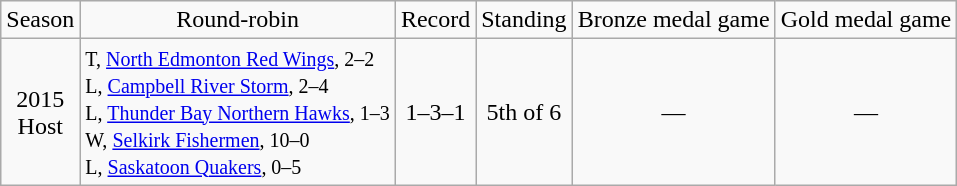<table class="wikitable" style="text-align:center">
<tr>
<td>Season</td>
<td>Round-robin</td>
<td>Record</td>
<td>Standing</td>
<td>Bronze medal game</td>
<td>Gold medal game</td>
</tr>
<tr>
<td>2015<br>Host</td>
<td align=left><small>T, <a href='#'>North Edmonton Red Wings</a>, 2–2<br>L, <a href='#'>Campbell River Storm</a>, 2–4<br>L, <a href='#'>Thunder Bay Northern Hawks</a>, 1–3<br>W, <a href='#'>Selkirk Fishermen</a>, 10–0<br>L, <a href='#'>Saskatoon Quakers</a>, 0–5</small></td>
<td>1–3–1</td>
<td>5th of 6</td>
<td>—</td>
<td>—</td>
</tr>
</table>
